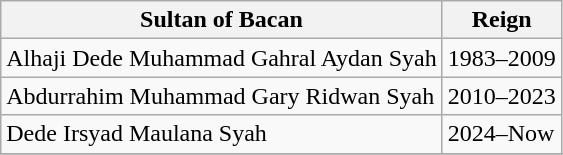<table class="wikitable">
<tr>
<th>Sultan of Bacan</th>
<th>Reign</th>
</tr>
<tr>
<td>Alhaji Dede Muhammad Gahral Aydan Syah</td>
<td>1983–2009</td>
</tr>
<tr>
<td>Abdurrahim Muhammad Gary Ridwan Syah</td>
<td>2010–2023</td>
</tr>
<tr>
<td>Dede Irsyad Maulana Syah</td>
<td>2024–Now</td>
</tr>
<tr>
</tr>
</table>
